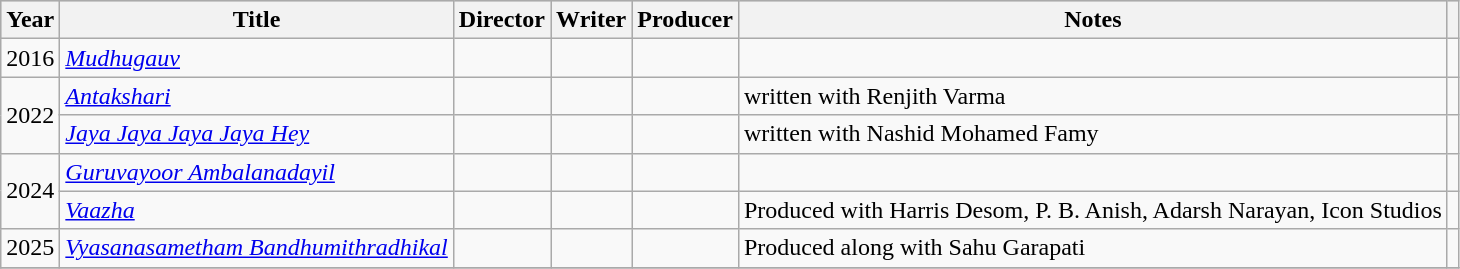<table class="wikitable sortable">
<tr style="background:#ccc; text-align:center;"!>
<th>Year</th>
<th>Title</th>
<th>Director</th>
<th>Writer</th>
<th>Producer</th>
<th>Notes</th>
<th></th>
</tr>
<tr>
<td>2016</td>
<td><em><a href='#'>Mudhugauv</a></em></td>
<td></td>
<td></td>
<td></td>
<td></td>
<td></td>
</tr>
<tr>
<td rowspan="2">2022</td>
<td><em><a href='#'>Antakshari</a></em></td>
<td></td>
<td></td>
<td></td>
<td>written with Renjith Varma</td>
<td></td>
</tr>
<tr>
<td><em><a href='#'>Jaya Jaya Jaya Jaya Hey</a></em></td>
<td></td>
<td></td>
<td></td>
<td>written with Nashid Mohamed Famy</td>
<td></td>
</tr>
<tr>
<td rowspan="2">2024</td>
<td><em><a href='#'>Guruvayoor Ambalanadayil</a></em></td>
<td></td>
<td></td>
<td></td>
<td></td>
<td></td>
</tr>
<tr>
<td><em><a href='#'>Vaazha</a></em></td>
<td></td>
<td></td>
<td></td>
<td>Produced with Harris Desom, P. B. Anish, Adarsh Narayan, Icon Studios</td>
<td></td>
</tr>
<tr>
<td>2025</td>
<td><em><a href='#'>Vyasanasametham Bandhumithradhikal</a></em></td>
<td></td>
<td></td>
<td></td>
<td>Produced along with Sahu Garapati</td>
<td></td>
</tr>
<tr>
</tr>
</table>
